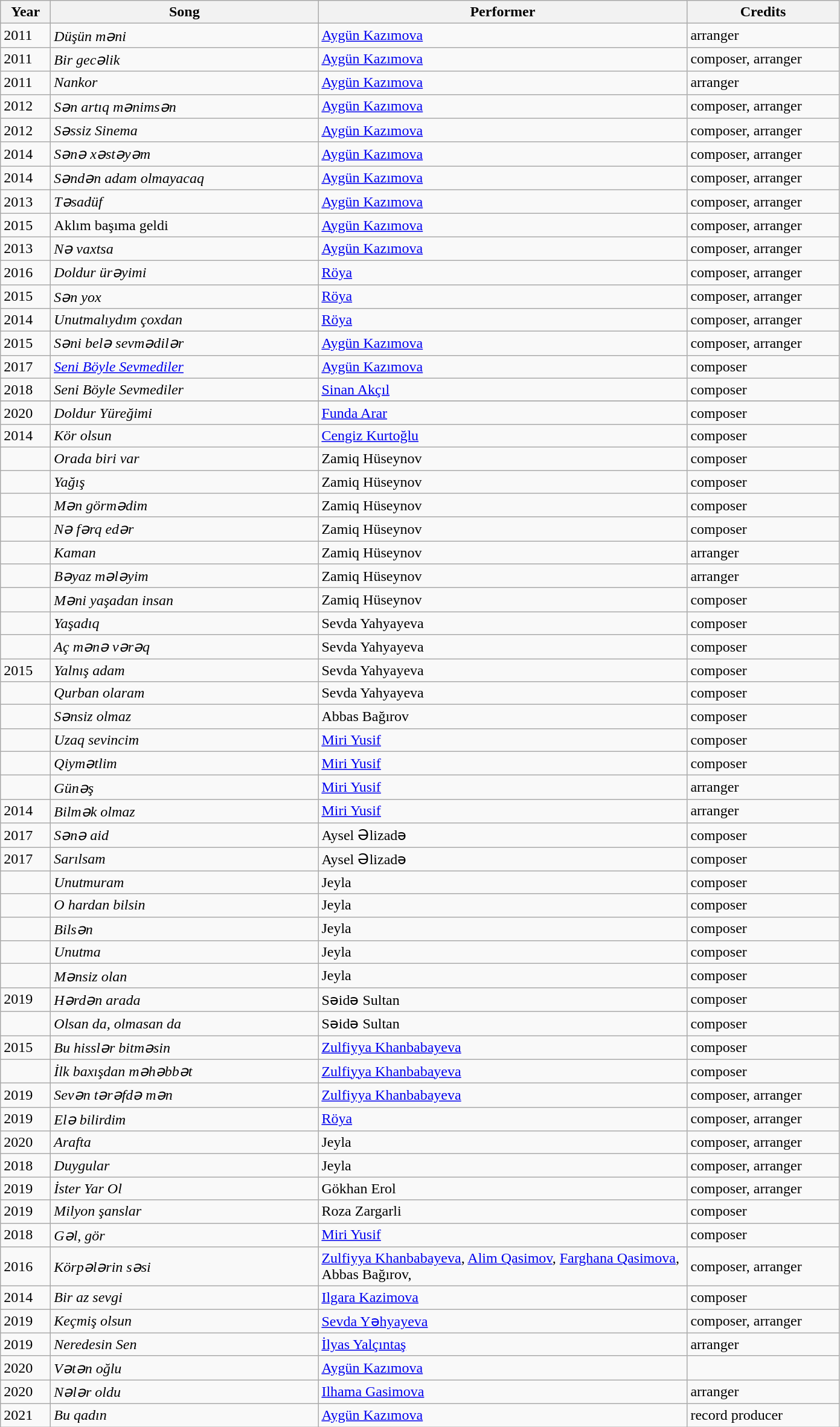<table class="sortable wikitable">
<tr>
<th style="width:3em;">Year</th>
<th style="width:18em;">Song</th>
<th style="width:25em;">Performer</th>
<th style="width:10em;">Credits</th>
</tr>
<tr>
<td>2011</td>
<td><em>Düşün məni</em></td>
<td><a href='#'>Aygün Kazımova</a></td>
<td>arranger</td>
</tr>
<tr>
<td>2011</td>
<td><em>Bir gecəlik</em></td>
<td><a href='#'>Aygün Kazımova</a></td>
<td>composer, arranger</td>
</tr>
<tr>
<td>2011</td>
<td><em>Nankor</em></td>
<td><a href='#'>Aygün Kazımova</a></td>
<td>arranger</td>
</tr>
<tr>
<td>2012</td>
<td><em>Sən artıq mənimsən</em></td>
<td><a href='#'>Aygün Kazımova</a></td>
<td>composer, arranger</td>
</tr>
<tr>
<td>2012</td>
<td><em>Səssiz Sinema</em></td>
<td><a href='#'>Aygün Kazımova</a></td>
<td>composer, arranger</td>
</tr>
<tr>
<td>2014</td>
<td><em>Sənə xəstəyəm</em></td>
<td><a href='#'>Aygün Kazımova</a></td>
<td>composer, arranger</td>
</tr>
<tr>
<td>2014</td>
<td><em>Səndən adam olmayacaq</em></td>
<td><a href='#'>Aygün Kazımova</a></td>
<td>composer, arranger</td>
</tr>
<tr>
<td>2013</td>
<td><em>Təsadüf</em></td>
<td><a href='#'>Aygün Kazımova</a></td>
<td>composer, arranger</td>
</tr>
<tr>
<td>2015</td>
<td>Aklım başıma geldi</td>
<td><a href='#'>Aygün Kazımova</a></td>
<td>composer, arranger</td>
</tr>
<tr>
<td>2013</td>
<td><em>Nə vaxtsa</em></td>
<td><a href='#'>Aygün Kazımova</a></td>
<td>composer, arranger</td>
</tr>
<tr>
<td>2016</td>
<td><em>Doldur ürəyimi</em></td>
<td><a href='#'>Röya</a></td>
<td>composer, arranger</td>
</tr>
<tr>
<td>2015</td>
<td><em>Sən yox</em></td>
<td><a href='#'>Röya</a></td>
<td>composer, arranger</td>
</tr>
<tr>
<td>2014</td>
<td><em>Unutmalıydım çoxdan</em></td>
<td><a href='#'>Röya</a></td>
<td>composer, arranger</td>
</tr>
<tr>
<td>2015</td>
<td><em>Səni belə sevmədilər</em></td>
<td><a href='#'>Aygün Kazımova</a></td>
<td>composer, arranger</td>
</tr>
<tr>
<td>2017</td>
<td><em><a href='#'>Seni Böyle Sevmediler</a></em></td>
<td><a href='#'>Aygün Kazımova</a></td>
<td>composer</td>
</tr>
<tr>
<td>2018</td>
<td><em>Seni Böyle Sevmediler </em></td>
<td><a href='#'>Sinan Akçıl</a></td>
<td>composer</td>
</tr>
<tr>
</tr>
<tr>
<td>2020</td>
<td><em>Doldur Yüreğimi</em></td>
<td><a href='#'>Funda Arar</a></td>
<td>composer</td>
</tr>
<tr>
<td>2014</td>
<td><em>Kör olsun</em></td>
<td><a href='#'>Cengiz Kurtoğlu</a></td>
<td>composer</td>
</tr>
<tr>
<td></td>
<td><em> Orada biri var</em></td>
<td>Zamiq Hüseynov</td>
<td>composer</td>
</tr>
<tr>
<td></td>
<td><em>Yağış </em></td>
<td>Zamiq Hüseynov</td>
<td>composer</td>
</tr>
<tr>
<td></td>
<td><em>Mən görmədim </em></td>
<td>Zamiq Hüseynov</td>
<td>composer</td>
</tr>
<tr>
<td></td>
<td><em> Nə fərq edər</em></td>
<td>Zamiq Hüseynov</td>
<td>composer</td>
</tr>
<tr>
<td></td>
<td><em> Kaman</em></td>
<td>Zamiq Hüseynov</td>
<td>arranger</td>
</tr>
<tr>
<td></td>
<td><em> Bəyaz mələyim</em></td>
<td>Zamiq Hüseynov</td>
<td>arranger</td>
</tr>
<tr>
<td></td>
<td><em> Məni yaşadan insan</em></td>
<td>Zamiq Hüseynov</td>
<td>composer</td>
</tr>
<tr>
<td></td>
<td><em> Yaşadıq</em></td>
<td>Sevda Yahyayeva</td>
<td>composer</td>
</tr>
<tr>
<td></td>
<td><em>Aç mənə vərəq </em></td>
<td>Sevda Yahyayeva</td>
<td>composer</td>
</tr>
<tr>
<td>2015</td>
<td><em>Yalnış adam </em></td>
<td>Sevda Yahyayeva</td>
<td>composer</td>
</tr>
<tr>
<td></td>
<td><em> Qurban olaram</em></td>
<td>Sevda Yahyayeva</td>
<td>composer</td>
</tr>
<tr>
<td></td>
<td><em> Sənsiz olmaz</em></td>
<td>Abbas Bağırov</td>
<td>composer</td>
</tr>
<tr>
<td></td>
<td><em> Uzaq sevincim</em></td>
<td><a href='#'>Miri Yusif</a></td>
<td>composer</td>
</tr>
<tr>
<td></td>
<td><em> Qiymətlim</em></td>
<td><a href='#'>Miri Yusif</a></td>
<td>composer</td>
</tr>
<tr>
<td></td>
<td><em> Günəş</em></td>
<td><a href='#'>Miri Yusif</a></td>
<td>arranger</td>
</tr>
<tr>
<td>2014</td>
<td><em>Bilmək olmaz</em></td>
<td><a href='#'>Miri Yusif</a></td>
<td>arranger</td>
</tr>
<tr>
<td>2017</td>
<td><em>Sənə aid</em></td>
<td>Aysel Əlizadə</td>
<td>composer</td>
</tr>
<tr>
<td>2017</td>
<td><em>Sarılsam</em></td>
<td>Aysel Əlizadə</td>
<td>composer</td>
</tr>
<tr>
<td></td>
<td><em>Unutmuram </em></td>
<td>Jeyla</td>
<td>composer</td>
</tr>
<tr>
<td></td>
<td><em> O hardan bilsin</em></td>
<td>Jeyla</td>
<td>composer</td>
</tr>
<tr>
<td></td>
<td><em> Bilsən</em></td>
<td>Jeyla</td>
<td>composer</td>
</tr>
<tr>
<td></td>
<td><em>Unutma </em></td>
<td>Jeyla</td>
<td>composer</td>
</tr>
<tr>
<td></td>
<td><em>Mənsiz olan </em></td>
<td>Jeyla</td>
<td>composer</td>
</tr>
<tr>
<td>2019</td>
<td><em> Hərdən arada</em></td>
<td>Səidə Sultan</td>
<td>composer</td>
</tr>
<tr>
<td></td>
<td><em> Olsan da, olmasan da</em></td>
<td>Səidə Sultan</td>
<td>composer</td>
</tr>
<tr>
<td>2015</td>
<td><em>Bu hisslər bitməsin</em></td>
<td><a href='#'>Zulfiyya Khanbabayeva</a></td>
<td>composer</td>
</tr>
<tr>
<td></td>
<td><em>İlk baxışdan məhəbbət</em></td>
<td><a href='#'>Zulfiyya Khanbabayeva</a></td>
<td>composer</td>
</tr>
<tr>
<td>2019</td>
<td><em>Sevən tərəfdə mən</em></td>
<td><a href='#'>Zulfiyya Khanbabayeva</a></td>
<td>composer, arranger</td>
</tr>
<tr>
<td>2019</td>
<td><em>Elə bilirdim</em></td>
<td><a href='#'>Röya</a></td>
<td>composer, arranger</td>
</tr>
<tr>
<td>2020</td>
<td><em>Arafta</em></td>
<td>Jeyla</td>
<td>composer, arranger</td>
</tr>
<tr>
<td>2018</td>
<td><em>Duygular</em></td>
<td>Jeyla</td>
<td>composer, arranger</td>
</tr>
<tr>
<td>2019</td>
<td><em> İster Yar Ol</em></td>
<td>Gökhan Erol</td>
<td>composer, arranger</td>
</tr>
<tr>
<td>2019</td>
<td><em> Milyon şanslar</em></td>
<td>Roza Zargarli</td>
<td>composer</td>
</tr>
<tr>
<td>2018</td>
<td><em>Gəl, gör</em></td>
<td><a href='#'>Miri Yusif</a></td>
<td>composer</td>
</tr>
<tr>
<td>2016</td>
<td><em>Körpələrin səsi</em></td>
<td><a href='#'>Zulfiyya Khanbabayeva</a>, <a href='#'>Alim Qasimov</a>, <a href='#'>Farghana Qasimova</a>, Abbas Bağırov,</td>
<td>composer, arranger</td>
</tr>
<tr>
<td>2014</td>
<td><em>Bir az sevgi</em></td>
<td><a href='#'>Ilgara Kazimova</a></td>
<td>composer</td>
</tr>
<tr>
<td>2019</td>
<td><em>Keçmiş olsun</em></td>
<td><a href='#'>Sevda Yəhyayeva</a></td>
<td>composer, arranger</td>
</tr>
<tr>
<td>2019</td>
<td><em>Neredesin Sen</em></td>
<td><a href='#'>İlyas Yalçıntaş</a></td>
<td>arranger</td>
</tr>
<tr>
<td>2020</td>
<td><em>Vətən oğlu</em></td>
<td><a href='#'>Aygün Kazımova</a></td>
<td></td>
</tr>
<tr>
<td>2020</td>
<td><em>Nələr oldu</em></td>
<td><a href='#'>Ilhama Gasimova</a></td>
<td>arranger</td>
</tr>
<tr>
<td>2021</td>
<td><em>Bu qadın</em></td>
<td><a href='#'>Aygün Kazımova</a></td>
<td>record producer</td>
</tr>
</table>
